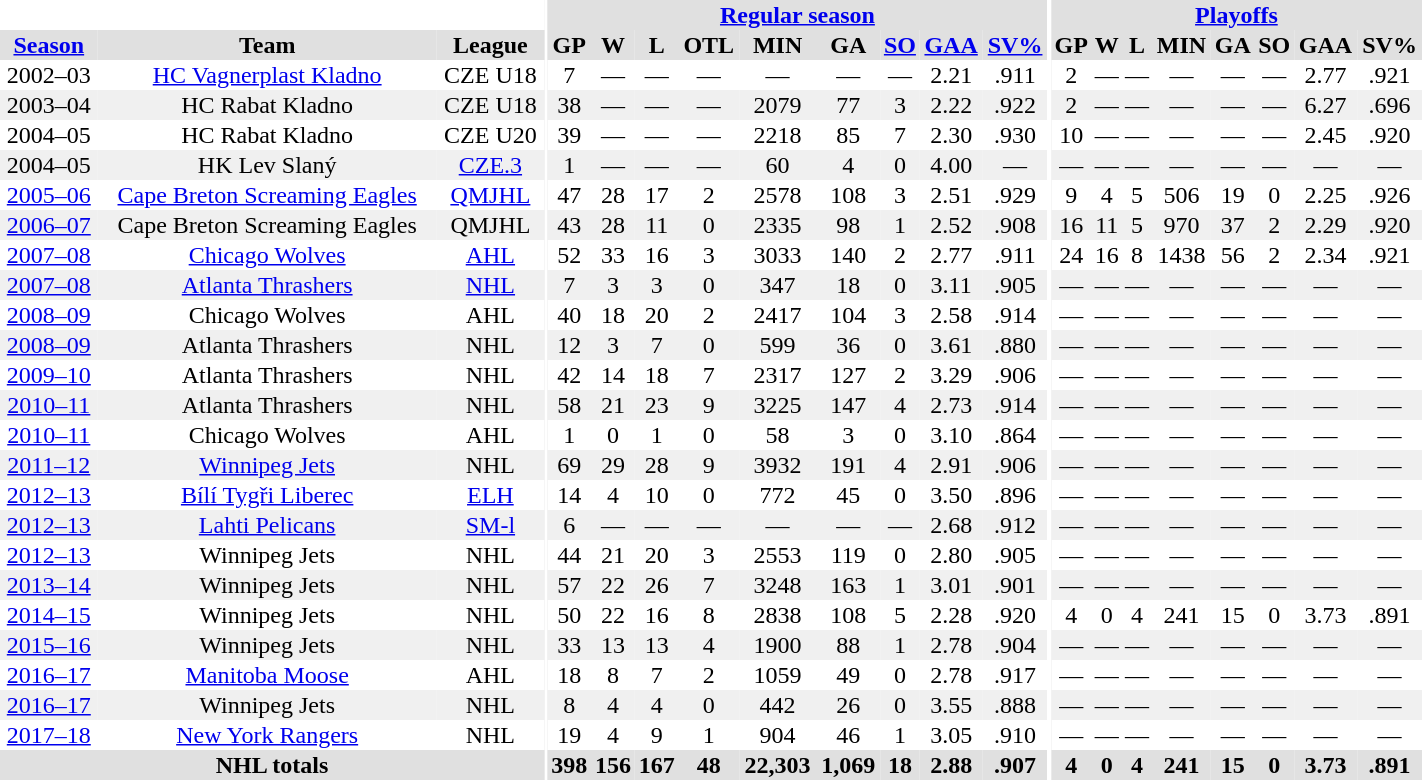<table border="0" cellpadding="1" cellspacing="0" style="width:75%; text-align:center;">
<tr bgcolor="#e0e0e0">
<th colspan="3" bgcolor="#ffffff"></th>
<th rowspan="99" bgcolor="#ffffff"></th>
<th colspan="9" bgcolor="#e0e0e0"><a href='#'>Regular season</a></th>
<th rowspan="99" bgcolor="#ffffff"></th>
<th colspan="8" bgcolor="#e0e0e0"><a href='#'>Playoffs</a></th>
</tr>
<tr bgcolor="#e0e0e0">
<th><a href='#'>Season</a></th>
<th>Team</th>
<th>League</th>
<th>GP</th>
<th>W</th>
<th>L</th>
<th>OTL</th>
<th>MIN</th>
<th>GA</th>
<th><a href='#'>SO</a></th>
<th><a href='#'>GAA</a></th>
<th><a href='#'>SV%</a></th>
<th>GP</th>
<th>W</th>
<th>L</th>
<th>MIN</th>
<th>GA</th>
<th>SO</th>
<th>GAA</th>
<th>SV%</th>
</tr>
<tr>
<td>2002–03</td>
<td><a href='#'>HC Vagnerplast Kladno</a></td>
<td>CZE U18</td>
<td>7</td>
<td>—</td>
<td>—</td>
<td>—</td>
<td>—</td>
<td>—</td>
<td>—</td>
<td>2.21</td>
<td>.911</td>
<td>2</td>
<td>—</td>
<td>—</td>
<td>—</td>
<td>—</td>
<td>—</td>
<td>2.77</td>
<td>.921</td>
</tr>
<tr bgcolor="#f0f0f0">
<td>2003–04</td>
<td>HC Rabat Kladno</td>
<td>CZE U18</td>
<td>38</td>
<td>—</td>
<td>—</td>
<td>—</td>
<td>2079</td>
<td>77</td>
<td>3</td>
<td>2.22</td>
<td>.922</td>
<td>2</td>
<td>—</td>
<td>—</td>
<td>—</td>
<td>—</td>
<td>—</td>
<td>6.27</td>
<td>.696</td>
</tr>
<tr>
<td>2004–05</td>
<td>HC Rabat Kladno</td>
<td>CZE U20</td>
<td>39</td>
<td>—</td>
<td>—</td>
<td>—</td>
<td>2218</td>
<td>85</td>
<td>7</td>
<td>2.30</td>
<td>.930</td>
<td>10</td>
<td>—</td>
<td>—</td>
<td>—</td>
<td>—</td>
<td>—</td>
<td>2.45</td>
<td>.920</td>
</tr>
<tr bgcolor="#f0f0f0">
<td>2004–05</td>
<td>HK Lev Slaný</td>
<td><a href='#'>CZE.3</a></td>
<td>1</td>
<td>—</td>
<td>—</td>
<td>—</td>
<td>60</td>
<td>4</td>
<td>0</td>
<td>4.00</td>
<td>—</td>
<td>—</td>
<td>—</td>
<td>—</td>
<td>—</td>
<td>—</td>
<td>—</td>
<td>—</td>
<td>—</td>
</tr>
<tr>
<td><a href='#'>2005–06</a></td>
<td><a href='#'>Cape Breton Screaming Eagles</a></td>
<td><a href='#'>QMJHL</a></td>
<td>47</td>
<td>28</td>
<td>17</td>
<td>2</td>
<td>2578</td>
<td>108</td>
<td>3</td>
<td>2.51</td>
<td>.929</td>
<td>9</td>
<td>4</td>
<td>5</td>
<td>506</td>
<td>19</td>
<td>0</td>
<td>2.25</td>
<td>.926</td>
</tr>
<tr bgcolor="#f0f0f0">
<td><a href='#'>2006–07</a></td>
<td>Cape Breton Screaming Eagles</td>
<td>QMJHL</td>
<td>43</td>
<td>28</td>
<td>11</td>
<td>0</td>
<td>2335</td>
<td>98</td>
<td>1</td>
<td>2.52</td>
<td>.908</td>
<td>16</td>
<td>11</td>
<td>5</td>
<td>970</td>
<td>37</td>
<td>2</td>
<td>2.29</td>
<td>.920</td>
</tr>
<tr>
<td><a href='#'>2007–08</a></td>
<td><a href='#'>Chicago Wolves</a></td>
<td><a href='#'>AHL</a></td>
<td>52</td>
<td>33</td>
<td>16</td>
<td>3</td>
<td>3033</td>
<td>140</td>
<td>2</td>
<td>2.77</td>
<td>.911</td>
<td>24</td>
<td>16</td>
<td>8</td>
<td>1438</td>
<td>56</td>
<td>2</td>
<td>2.34</td>
<td>.921</td>
</tr>
<tr bgcolor="#f0f0f0">
<td><a href='#'>2007–08</a></td>
<td><a href='#'>Atlanta Thrashers</a></td>
<td><a href='#'>NHL</a></td>
<td>7</td>
<td>3</td>
<td>3</td>
<td>0</td>
<td>347</td>
<td>18</td>
<td>0</td>
<td>3.11</td>
<td>.905</td>
<td>—</td>
<td>—</td>
<td>—</td>
<td>—</td>
<td>—</td>
<td>—</td>
<td>—</td>
<td>—</td>
</tr>
<tr>
<td><a href='#'>2008–09</a></td>
<td>Chicago Wolves</td>
<td>AHL</td>
<td>40</td>
<td>18</td>
<td>20</td>
<td>2</td>
<td>2417</td>
<td>104</td>
<td>3</td>
<td>2.58</td>
<td>.914</td>
<td>—</td>
<td>—</td>
<td>—</td>
<td>—</td>
<td>—</td>
<td>—</td>
<td>—</td>
<td>—</td>
</tr>
<tr bgcolor="#f0f0f0">
<td><a href='#'>2008–09</a></td>
<td>Atlanta Thrashers</td>
<td>NHL</td>
<td>12</td>
<td>3</td>
<td>7</td>
<td>0</td>
<td>599</td>
<td>36</td>
<td>0</td>
<td>3.61</td>
<td>.880</td>
<td>—</td>
<td>—</td>
<td>—</td>
<td>—</td>
<td>—</td>
<td>—</td>
<td>—</td>
<td>—</td>
</tr>
<tr>
<td><a href='#'>2009–10</a></td>
<td>Atlanta Thrashers</td>
<td>NHL</td>
<td>42</td>
<td>14</td>
<td>18</td>
<td>7</td>
<td>2317</td>
<td>127</td>
<td>2</td>
<td>3.29</td>
<td>.906</td>
<td>—</td>
<td>—</td>
<td>—</td>
<td>—</td>
<td>—</td>
<td>—</td>
<td>—</td>
<td>—</td>
</tr>
<tr bgcolor="#f0f0f0">
<td><a href='#'>2010–11</a></td>
<td>Atlanta Thrashers</td>
<td>NHL</td>
<td>58</td>
<td>21</td>
<td>23</td>
<td>9</td>
<td>3225</td>
<td>147</td>
<td>4</td>
<td>2.73</td>
<td>.914</td>
<td>—</td>
<td>—</td>
<td>—</td>
<td>—</td>
<td>—</td>
<td>—</td>
<td>—</td>
<td>—</td>
</tr>
<tr>
<td><a href='#'>2010–11</a></td>
<td>Chicago Wolves</td>
<td>AHL</td>
<td>1</td>
<td>0</td>
<td>1</td>
<td>0</td>
<td>58</td>
<td>3</td>
<td>0</td>
<td>3.10</td>
<td>.864</td>
<td>—</td>
<td>—</td>
<td>—</td>
<td>—</td>
<td>—</td>
<td>—</td>
<td>—</td>
<td>—</td>
</tr>
<tr bgcolor="#f0f0f0">
<td><a href='#'>2011–12</a></td>
<td><a href='#'>Winnipeg Jets</a></td>
<td>NHL</td>
<td>69</td>
<td>29</td>
<td>28</td>
<td>9</td>
<td>3932</td>
<td>191</td>
<td>4</td>
<td>2.91</td>
<td>.906</td>
<td>—</td>
<td>—</td>
<td>—</td>
<td>—</td>
<td>—</td>
<td>—</td>
<td>—</td>
<td>—</td>
</tr>
<tr>
<td><a href='#'>2012–13</a></td>
<td><a href='#'>Bílí Tygři Liberec</a></td>
<td><a href='#'>ELH</a></td>
<td>14</td>
<td>4</td>
<td>10</td>
<td>0</td>
<td>772</td>
<td>45</td>
<td>0</td>
<td>3.50</td>
<td>.896</td>
<td>—</td>
<td>—</td>
<td>—</td>
<td>—</td>
<td>—</td>
<td>—</td>
<td>—</td>
<td>—</td>
</tr>
<tr bgcolor="#f0f0f0">
<td><a href='#'>2012–13</a></td>
<td><a href='#'>Lahti Pelicans</a></td>
<td><a href='#'>SM-l</a></td>
<td>6</td>
<td>—</td>
<td>—</td>
<td>—</td>
<td>—</td>
<td>—</td>
<td>—</td>
<td>2.68</td>
<td>.912</td>
<td>—</td>
<td>—</td>
<td>—</td>
<td>—</td>
<td>—</td>
<td>—</td>
<td>—</td>
<td>—</td>
</tr>
<tr>
<td><a href='#'>2012–13</a></td>
<td>Winnipeg Jets</td>
<td>NHL</td>
<td>44</td>
<td>21</td>
<td>20</td>
<td>3</td>
<td>2553</td>
<td>119</td>
<td>0</td>
<td>2.80</td>
<td>.905</td>
<td>—</td>
<td>—</td>
<td>—</td>
<td>—</td>
<td>—</td>
<td>—</td>
<td>—</td>
<td>—</td>
</tr>
<tr bgcolor="#f0f0f0">
<td><a href='#'>2013–14</a></td>
<td>Winnipeg Jets</td>
<td>NHL</td>
<td>57</td>
<td>22</td>
<td>26</td>
<td>7</td>
<td>3248</td>
<td>163</td>
<td>1</td>
<td>3.01</td>
<td>.901</td>
<td>—</td>
<td>—</td>
<td>—</td>
<td>—</td>
<td>—</td>
<td>—</td>
<td>—</td>
<td>—</td>
</tr>
<tr>
<td><a href='#'>2014–15</a></td>
<td>Winnipeg Jets</td>
<td>NHL</td>
<td>50</td>
<td>22</td>
<td>16</td>
<td>8</td>
<td>2838</td>
<td>108</td>
<td>5</td>
<td>2.28</td>
<td>.920</td>
<td>4</td>
<td>0</td>
<td>4</td>
<td>241</td>
<td>15</td>
<td>0</td>
<td>3.73</td>
<td>.891</td>
</tr>
<tr bgcolor="#f0f0f0">
<td><a href='#'>2015–16</a></td>
<td>Winnipeg Jets</td>
<td>NHL</td>
<td>33</td>
<td>13</td>
<td>13</td>
<td>4</td>
<td>1900</td>
<td>88</td>
<td>1</td>
<td>2.78</td>
<td>.904</td>
<td>—</td>
<td>—</td>
<td>—</td>
<td>—</td>
<td>—</td>
<td>—</td>
<td>—</td>
<td>—</td>
</tr>
<tr>
<td><a href='#'>2016–17</a></td>
<td><a href='#'>Manitoba Moose</a></td>
<td>AHL</td>
<td>18</td>
<td>8</td>
<td>7</td>
<td>2</td>
<td>1059</td>
<td>49</td>
<td>0</td>
<td>2.78</td>
<td>.917</td>
<td>—</td>
<td>—</td>
<td>—</td>
<td>—</td>
<td>—</td>
<td>—</td>
<td>—</td>
<td>—</td>
</tr>
<tr bgcolor="#f0f0f0">
<td><a href='#'>2016–17</a></td>
<td>Winnipeg Jets</td>
<td>NHL</td>
<td>8</td>
<td>4</td>
<td>4</td>
<td>0</td>
<td>442</td>
<td>26</td>
<td>0</td>
<td>3.55</td>
<td>.888</td>
<td>—</td>
<td>—</td>
<td>—</td>
<td>—</td>
<td>—</td>
<td>—</td>
<td>—</td>
<td>—</td>
</tr>
<tr>
<td><a href='#'>2017–18</a></td>
<td><a href='#'>New York Rangers</a></td>
<td>NHL</td>
<td>19</td>
<td>4</td>
<td>9</td>
<td>1</td>
<td>904</td>
<td>46</td>
<td>1</td>
<td>3.05</td>
<td>.910</td>
<td>—</td>
<td>—</td>
<td>—</td>
<td>—</td>
<td>—</td>
<td>—</td>
<td>—</td>
<td>—</td>
</tr>
<tr bgcolor="#e0e0e0">
<th colspan="3">NHL totals</th>
<th>398</th>
<th>156</th>
<th>167</th>
<th>48</th>
<th>22,303</th>
<th>1,069</th>
<th>18</th>
<th>2.88</th>
<th>.907</th>
<th>4</th>
<th>0</th>
<th>4</th>
<th>241</th>
<th>15</th>
<th>0</th>
<th>3.73</th>
<th>.891</th>
</tr>
</table>
